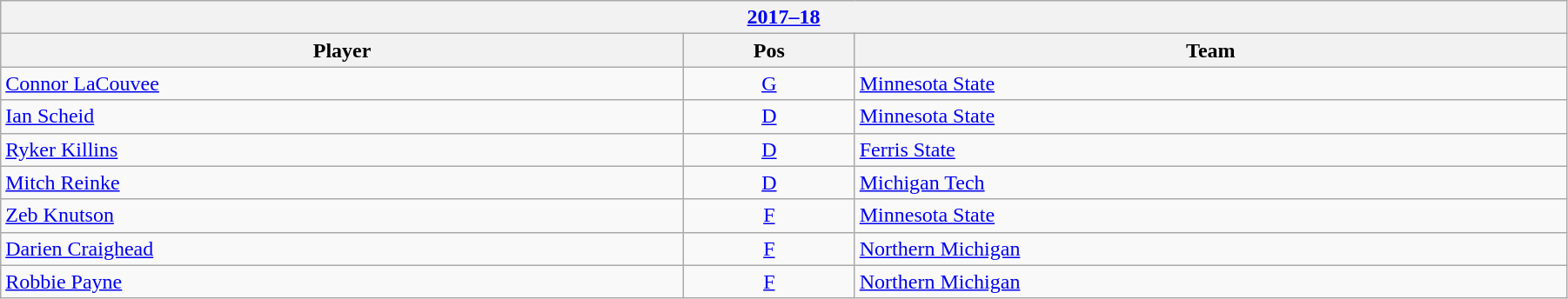<table class="wikitable" width=95%>
<tr>
<th colspan=3><a href='#'>2017–18</a></th>
</tr>
<tr>
<th>Player</th>
<th>Pos</th>
<th>Team</th>
</tr>
<tr>
<td><a href='#'>Connor LaCouvee</a></td>
<td align=center><a href='#'>G</a></td>
<td><a href='#'>Minnesota State</a></td>
</tr>
<tr>
<td><a href='#'>Ian Scheid</a></td>
<td align=center><a href='#'>D</a></td>
<td><a href='#'>Minnesota State</a></td>
</tr>
<tr>
<td><a href='#'>Ryker Killins</a></td>
<td align=center><a href='#'>D</a></td>
<td><a href='#'>Ferris State</a></td>
</tr>
<tr>
<td><a href='#'>Mitch Reinke</a></td>
<td align=center><a href='#'>D</a></td>
<td><a href='#'>Michigan Tech</a></td>
</tr>
<tr>
<td><a href='#'>Zeb Knutson</a></td>
<td align=center><a href='#'>F</a></td>
<td><a href='#'>Minnesota State</a></td>
</tr>
<tr>
<td><a href='#'>Darien Craighead</a></td>
<td align=center><a href='#'>F</a></td>
<td><a href='#'>Northern Michigan</a></td>
</tr>
<tr>
<td><a href='#'>Robbie Payne</a></td>
<td align=center><a href='#'>F</a></td>
<td><a href='#'>Northern Michigan</a></td>
</tr>
</table>
